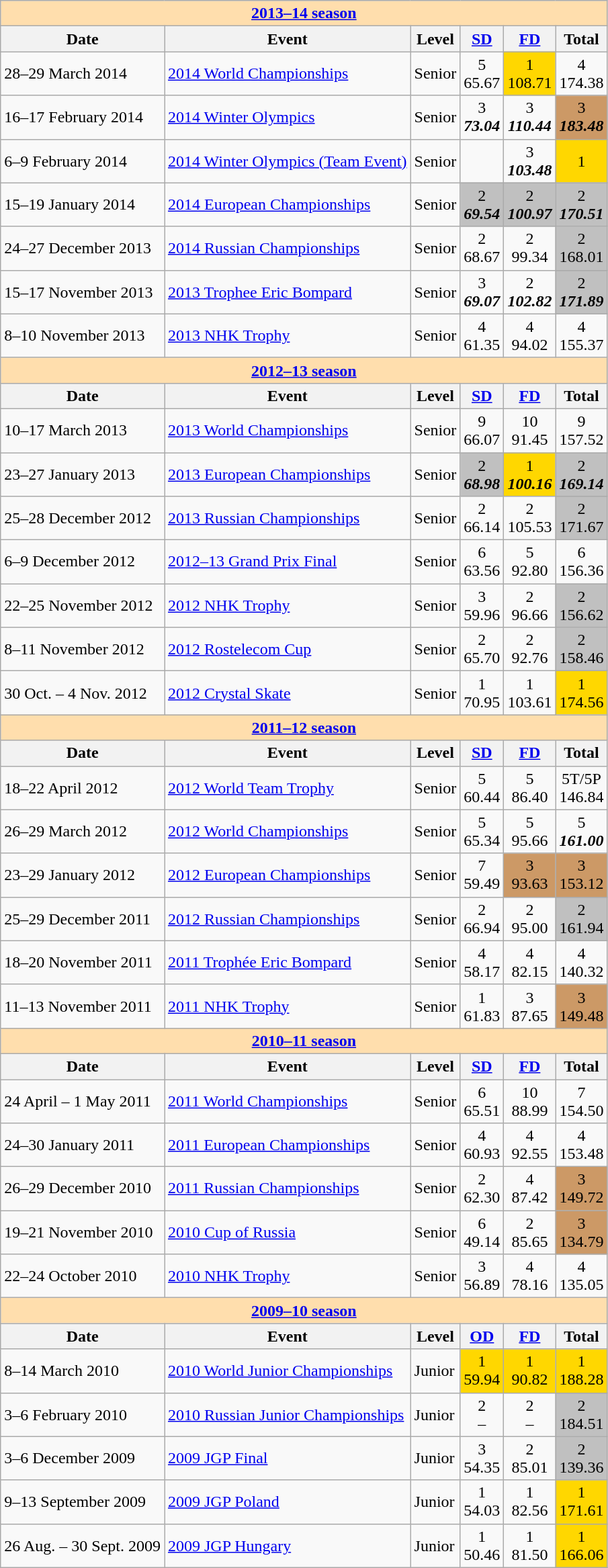<table class="wikitable">
<tr>
<th style="background-color: #ffdead; " colspan=7 align=center><a href='#'>2013–14 season</a></th>
</tr>
<tr>
<th>Date</th>
<th>Event</th>
<th>Level</th>
<th><a href='#'>SD</a></th>
<th><a href='#'>FD</a></th>
<th>Total</th>
</tr>
<tr>
<td>28–29 March 2014</td>
<td><a href='#'>2014 World Championships</a></td>
<td>Senior</td>
<td align=center>5 <br> 65.67</td>
<td align=center bgcolor=gold>1 <br> 108.71</td>
<td align=center>4 <br> 174.38</td>
</tr>
<tr>
<td>16–17 February 2014</td>
<td><a href='#'>2014 Winter Olympics</a></td>
<td>Senior</td>
<td align=center>3 <br> <strong><em>73.04</em></strong></td>
<td align=center>3 <br> <strong><em>110.44</em></strong></td>
<td align=center bgcolor=cc9966>3 <br> <strong><em>183.48</em></strong></td>
</tr>
<tr>
<td>6–9 February 2014</td>
<td><a href='#'>2014 Winter Olympics (Team Event)</a></td>
<td>Senior</td>
<td align=center><br></td>
<td align=center>3 <br> <strong><em>103.48</em></strong></td>
<td align=center bgcolor=gold>1 <br></td>
</tr>
<tr>
<td>15–19 January 2014</td>
<td><a href='#'>2014 European Championships</a></td>
<td>Senior</td>
<td align=center bgcolor=silver>2 <br> <strong><em>69.54</em></strong></td>
<td align=center bgcolor=silver>2 <br> <strong><em>100.97</em></strong></td>
<td align=center bgcolor=silver>2 <br> <strong><em>170.51</em></strong></td>
</tr>
<tr>
<td>24–27 December 2013</td>
<td><a href='#'>2014 Russian Championships</a></td>
<td>Senior</td>
<td align=center>2 <br> 68.67</td>
<td align=center>2 <br> 99.34</td>
<td align=center bgcolor=silver>2 <br> 168.01</td>
</tr>
<tr>
<td>15–17 November 2013</td>
<td><a href='#'>2013 Trophee Eric Bompard</a></td>
<td>Senior</td>
<td align=center>3 <br> <strong><em>69.07</em></strong></td>
<td align=center>2 <br> <strong><em>102.82</em></strong></td>
<td align=center bgcolor=silver>2 <br> <strong><em>171.89</em></strong></td>
</tr>
<tr>
<td>8–10 November 2013</td>
<td><a href='#'>2013 NHK Trophy</a></td>
<td>Senior</td>
<td align=center>4 <br> 61.35</td>
<td align=center>4 <br> 94.02</td>
<td align=center>4 <br> 155.37</td>
</tr>
<tr>
<th style="background-color: #ffdead; " colspan=7 align=center><a href='#'>2012–13 season</a></th>
</tr>
<tr>
<th>Date</th>
<th>Event</th>
<th>Level</th>
<th><a href='#'>SD</a></th>
<th><a href='#'>FD</a></th>
<th>Total</th>
</tr>
<tr>
<td>10–17 March 2013</td>
<td><a href='#'>2013 World Championships</a></td>
<td>Senior</td>
<td align=center>9 <br> 66.07</td>
<td align=center>10 <br> 91.45</td>
<td align=center>9 <br> 157.52</td>
</tr>
<tr>
<td>23–27 January 2013</td>
<td><a href='#'>2013 European Championships</a></td>
<td>Senior</td>
<td align=center bgcolor=silver>2 <br> <strong><em>68.98</em></strong></td>
<td align=center bgcolor=gold>1 <br> <strong><em>100.16</em></strong></td>
<td align=center bgcolor=silver>2 <br> <strong><em>169.14</em></strong></td>
</tr>
<tr>
<td>25–28 December 2012</td>
<td><a href='#'>2013 Russian Championships</a></td>
<td>Senior</td>
<td align=center>2 <br> 66.14</td>
<td align=center>2 <br> 105.53</td>
<td align=center bgcolor=silver>2 <br> 171.67</td>
</tr>
<tr>
<td>6–9 December 2012</td>
<td><a href='#'>2012–13 Grand Prix Final</a></td>
<td>Senior</td>
<td align=center>6 <br> 63.56</td>
<td align=center>5 <br> 92.80</td>
<td align=center>6 <br> 156.36</td>
</tr>
<tr>
<td>22–25 November 2012</td>
<td><a href='#'>2012 NHK Trophy</a></td>
<td>Senior</td>
<td align=center>3 <br> 59.96</td>
<td align=center>2 <br> 96.66</td>
<td align=center bgcolor=silver>2 <br> 156.62</td>
</tr>
<tr>
<td>8–11 November 2012</td>
<td><a href='#'>2012 Rostelecom Cup</a></td>
<td>Senior</td>
<td align=center>2 <br> 65.70</td>
<td align=center>2 <br> 92.76</td>
<td align=center bgcolor=silver>2 <br> 158.46</td>
</tr>
<tr>
<td>30 Oct. – 4 Nov. 2012</td>
<td><a href='#'>2012 Crystal Skate</a></td>
<td>Senior</td>
<td align=center>1 <br> 70.95</td>
<td align=center>1 <br> 103.61</td>
<td align=center bgcolor=gold>1 <br> 174.56</td>
</tr>
<tr>
<th style="background-color: #ffdead; " colspan=7 align=center><a href='#'>2011–12 season</a></th>
</tr>
<tr>
<th>Date</th>
<th>Event</th>
<th>Level</th>
<th><a href='#'>SD</a></th>
<th><a href='#'>FD</a></th>
<th>Total</th>
</tr>
<tr>
<td>18–22 April 2012</td>
<td><a href='#'>2012 World Team Trophy</a></td>
<td>Senior</td>
<td align=center>5 <br> 60.44</td>
<td align=center>5 <br> 86.40</td>
<td align=center>5T/5P <br> 146.84</td>
</tr>
<tr>
<td>26–29 March 2012</td>
<td><a href='#'>2012 World Championships</a></td>
<td>Senior</td>
<td align=center>5 <br> 65.34</td>
<td align=center>5 <br> 95.66</td>
<td align=center>5 <br> <strong><em>161.00</em></strong></td>
</tr>
<tr>
<td>23–29 January 2012</td>
<td><a href='#'>2012 European Championships</a></td>
<td>Senior</td>
<td align=center>7 <br> 59.49</td>
<td align=center bgcolor=cc9966>3 <br> 93.63</td>
<td align=center bgcolor=cc9966>3 <br> 153.12</td>
</tr>
<tr>
<td>25–29 December 2011</td>
<td><a href='#'>2012 Russian Championships</a></td>
<td>Senior</td>
<td align=center>2 <br> 66.94</td>
<td align=center>2 <br> 95.00</td>
<td align=center bgcolor=silver>2 <br> 161.94</td>
</tr>
<tr>
<td>18–20 November 2011</td>
<td><a href='#'>2011 Trophée Eric Bompard</a></td>
<td>Senior</td>
<td align=center>4 <br> 58.17</td>
<td align=center>4 <br> 82.15</td>
<td align=center>4 <br> 140.32</td>
</tr>
<tr>
<td>11–13 November 2011</td>
<td><a href='#'>2011 NHK Trophy</a></td>
<td>Senior</td>
<td align=center>1 <br> 61.83</td>
<td align=center>3 <br> 87.65</td>
<td align=center bgcolor=cc9966>3 <br> 149.48</td>
</tr>
<tr>
<th style="background-color: #ffdead; " colspan=7 align=center><a href='#'>2010–11 season</a></th>
</tr>
<tr>
<th>Date</th>
<th>Event</th>
<th>Level</th>
<th><a href='#'>SD</a></th>
<th><a href='#'>FD</a></th>
<th>Total</th>
</tr>
<tr>
<td>24 April – 1 May 2011</td>
<td><a href='#'>2011 World Championships</a></td>
<td>Senior</td>
<td align=center>6 <br> 65.51</td>
<td align=center>10 <br> 88.99</td>
<td align=center>7 <br> 154.50</td>
</tr>
<tr>
<td>24–30 January 2011</td>
<td><a href='#'>2011 European Championships</a></td>
<td>Senior</td>
<td align=center>4 <br> 60.93</td>
<td align=center>4 <br> 92.55</td>
<td align=center>4 <br> 153.48</td>
</tr>
<tr>
<td>26–29 December 2010</td>
<td><a href='#'>2011 Russian Championships</a></td>
<td>Senior</td>
<td align=center>2 <br> 62.30</td>
<td align=center>4 <br> 87.42</td>
<td align=center bgcolor=cc9966>3 <br> 149.72</td>
</tr>
<tr>
<td>19–21 November 2010</td>
<td><a href='#'>2010 Cup of Russia</a></td>
<td>Senior</td>
<td align=center>6 <br> 49.14</td>
<td align=center>2 <br> 85.65</td>
<td align=center bgcolor=cc9966>3 <br> 134.79</td>
</tr>
<tr>
<td>22–24 October 2010</td>
<td><a href='#'>2010 NHK Trophy</a></td>
<td>Senior</td>
<td align=center>3 <br> 56.89</td>
<td align=center>4 <br> 78.16</td>
<td align=center>4 <br> 135.05</td>
</tr>
<tr>
<th style="background-color: #ffdead; " colspan=7 align=center><a href='#'>2009–10 season</a></th>
</tr>
<tr>
<th>Date</th>
<th>Event</th>
<th>Level</th>
<th><a href='#'>OD</a></th>
<th><a href='#'>FD</a></th>
<th>Total</th>
</tr>
<tr>
<td>8–14 March 2010</td>
<td><a href='#'>2010 World Junior Championships</a></td>
<td>Junior</td>
<td align=center bgcolor=gold>1 <br> 59.94</td>
<td align=center bgcolor=gold>1 <br> 90.82</td>
<td align=center bgcolor=gold>1 <br> 188.28</td>
</tr>
<tr>
<td>3–6 February 2010</td>
<td><a href='#'>2010 Russian Junior Championships</a></td>
<td>Junior</td>
<td align=center>2 <br> –</td>
<td align=center>2 <br> –</td>
<td align=center bgcolor=silver>2 <br> 184.51</td>
</tr>
<tr>
<td>3–6 December 2009</td>
<td><a href='#'>2009 JGP Final</a></td>
<td>Junior</td>
<td align=center>3 <br> 54.35</td>
<td align=center>2 <br> 85.01</td>
<td align=center bgcolor=silver>2 <br> 139.36</td>
</tr>
<tr>
<td>9–13 September 2009</td>
<td><a href='#'>2009 JGP Poland</a></td>
<td>Junior</td>
<td align=center>1 <br> 54.03</td>
<td align=center>1 <br> 82.56</td>
<td align=center bgcolor=gold>1 <br> 171.61</td>
</tr>
<tr>
<td>26 Aug. – 30 Sept. 2009</td>
<td><a href='#'>2009 JGP Hungary</a></td>
<td>Junior</td>
<td align=center>1 <br> 50.46</td>
<td align=center>1 <br> 81.50</td>
<td align=center bgcolor=gold>1 <br> 166.06</td>
</tr>
</table>
